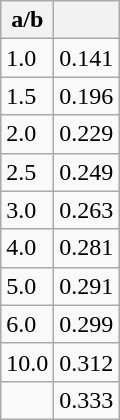<table class="wikitable">
<tr>
<th>a/b</th>
<th></th>
</tr>
<tr>
<td>1.0</td>
<td>0.141</td>
</tr>
<tr>
<td>1.5</td>
<td>0.196</td>
</tr>
<tr>
<td>2.0</td>
<td>0.229</td>
</tr>
<tr>
<td>2.5</td>
<td>0.249</td>
</tr>
<tr>
<td>3.0</td>
<td>0.263</td>
</tr>
<tr>
<td>4.0</td>
<td>0.281</td>
</tr>
<tr>
<td>5.0</td>
<td>0.291</td>
</tr>
<tr>
<td>6.0</td>
<td>0.299</td>
</tr>
<tr>
<td>10.0</td>
<td>0.312</td>
</tr>
<tr>
<td></td>
<td>0.333</td>
</tr>
</table>
